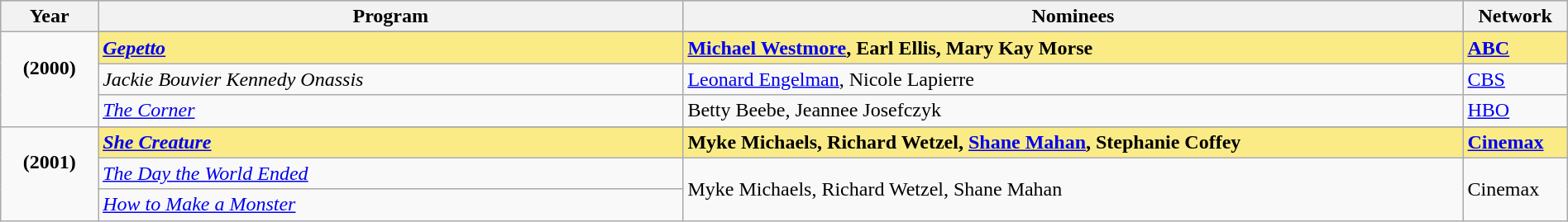<table class="wikitable" style="width:100%">
<tr bgcolor="#bebebe">
<th width="5%">Year</th>
<th width="30%">Program</th>
<th width="40%">Nominees</th>
<th width="5%">Network</th>
</tr>
<tr>
<td rowspan=4 style="text-align:center"><strong>(2000)</strong><br> <br></td>
</tr>
<tr style="background:#FAEB86">
<td><strong><em><a href='#'>Gepetto</a></em></strong></td>
<td><strong><a href='#'>Michael Westmore</a>, Earl Ellis, Mary Kay Morse</strong></td>
<td><strong><a href='#'>ABC</a></strong></td>
</tr>
<tr>
<td><em>Jackie Bouvier Kennedy Onassis</em></td>
<td><a href='#'>Leonard Engelman</a>, Nicole Lapierre</td>
<td><a href='#'>CBS</a></td>
</tr>
<tr>
<td><em><a href='#'>The Corner</a></em></td>
<td>Betty Beebe, Jeannee Josefczyk</td>
<td><a href='#'>HBO</a></td>
</tr>
<tr>
<td rowspan=4 style="text-align:center"><strong>(2001)</strong><br> <br></td>
</tr>
<tr style="background:#FAEB86">
<td><strong><em><a href='#'>She Creature</a></em></strong></td>
<td><strong>Myke Michaels, Richard Wetzel, <a href='#'>Shane Mahan</a>, Stephanie Coffey</strong></td>
<td><strong><a href='#'>Cinemax</a></strong></td>
</tr>
<tr>
<td><em><a href='#'>The Day the World Ended</a></em></td>
<td rowspan="2">Myke Michaels, Richard Wetzel, Shane Mahan</td>
<td rowspan="2">Cinemax</td>
</tr>
<tr>
<td><em><a href='#'>How to Make a Monster</a></em></td>
</tr>
</table>
